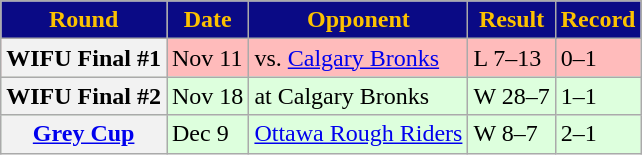<table class="wikitable sortable">
<tr>
<th style="background:#0A0A85;color:#FCC200;">Round</th>
<th style="background:#0A0A85;color:#FCC200;">Date</th>
<th style="background:#0A0A85;color:#FCC200;">Opponent</th>
<th style="background:#0A0A85;color:#FCC200;">Result</th>
<th style="background:#0A0A85;color:#FCC200;">Record</th>
</tr>
<tr style="background:#ffbbbb">
<th>WIFU Final #1</th>
<td>Nov 11</td>
<td>vs. <a href='#'>Calgary Bronks</a></td>
<td>L 7–13</td>
<td>0–1</td>
</tr>
<tr style="background:#ddffdd">
<th>WIFU Final #2</th>
<td>Nov 18</td>
<td>at Calgary Bronks</td>
<td>W 28–7</td>
<td>1–1</td>
</tr>
<tr style="background:#ddffdd">
<th><a href='#'>Grey Cup</a></th>
<td>Dec 9</td>
<td><a href='#'>Ottawa Rough Riders</a></td>
<td>W 8–7</td>
<td>2–1</td>
</tr>
</table>
